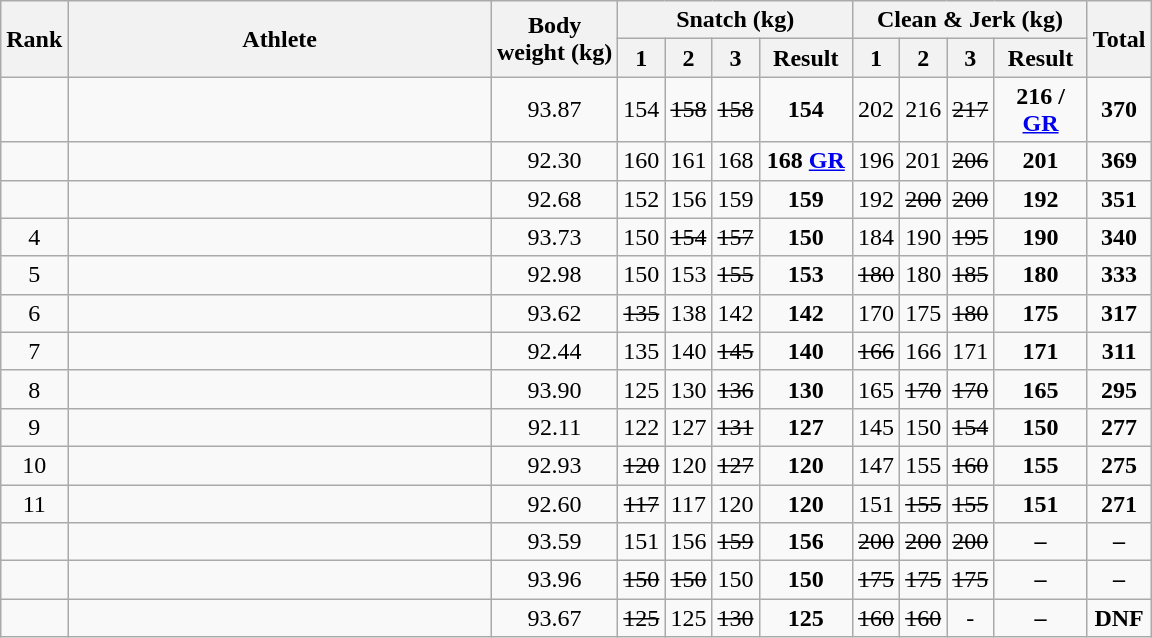<table class = "wikitable sortable" style="text-align:center;">
<tr>
<th rowspan=2>Rank</th>
<th rowspan=2 width=275>Athlete</th>
<th rowspan=2>Body<br>weight (kg)</th>
<th colspan=4>Snatch (kg)</th>
<th colspan=4>Clean & Jerk (kg)</th>
<th rowspan=2>Total</th>
</tr>
<tr>
<th class="unsortable">1</th>
<th class="unsortable">2</th>
<th class="unsortable">3</th>
<th width=55>Result</th>
<th class="unsortable">1</th>
<th class="unsortable">2</th>
<th class="unsortable">3</th>
<th width=55>Result</th>
</tr>
<tr>
<td></td>
<td align=left></td>
<td>93.87</td>
<td>154</td>
<td><s>158</s></td>
<td><s>158</s></td>
<td><strong>154</strong></td>
<td>202</td>
<td>216</td>
<td><s>217</s></td>
<td><strong>216  / <a href='#'>GR</a></strong></td>
<td><strong>370</strong></td>
</tr>
<tr>
<td></td>
<td align=left></td>
<td>92.30</td>
<td>160</td>
<td>161</td>
<td>168</td>
<td><strong>168 <a href='#'>GR</a></strong></td>
<td>196</td>
<td>201</td>
<td><s>206</s></td>
<td><strong>201</strong></td>
<td><strong>369</strong></td>
</tr>
<tr>
<td></td>
<td align="left"></td>
<td>92.68</td>
<td>152</td>
<td>156</td>
<td>159</td>
<td><strong>159</strong></td>
<td>192</td>
<td><s>200</s></td>
<td><s>200</s></td>
<td><strong>192</strong></td>
<td><strong>351</strong></td>
</tr>
<tr>
<td>4</td>
<td align=left></td>
<td>93.73</td>
<td>150</td>
<td><s>154</s></td>
<td><s>157</s></td>
<td><strong>150</strong></td>
<td>184</td>
<td>190</td>
<td><s>195</s></td>
<td><strong>190</strong></td>
<td><strong>340</strong></td>
</tr>
<tr>
<td>5</td>
<td align=left></td>
<td>92.98</td>
<td>150</td>
<td>153</td>
<td><s>155</s></td>
<td><strong>153</strong></td>
<td><s>180</s></td>
<td>180</td>
<td><s>185</s></td>
<td><strong>180</strong></td>
<td><strong>333</strong></td>
</tr>
<tr>
<td>6</td>
<td align=left></td>
<td>93.62</td>
<td><s>135</s></td>
<td>138</td>
<td>142</td>
<td><strong>142</strong></td>
<td>170</td>
<td>175</td>
<td><s>180</s></td>
<td><strong>175</strong></td>
<td><strong>317</strong></td>
</tr>
<tr>
<td>7</td>
<td align=left></td>
<td>92.44</td>
<td>135</td>
<td>140</td>
<td><s>145</s></td>
<td><strong>140</strong></td>
<td><s>166</s></td>
<td>166</td>
<td>171</td>
<td><strong>171</strong></td>
<td><strong>311</strong></td>
</tr>
<tr>
<td>8</td>
<td align=left></td>
<td>93.90</td>
<td>125</td>
<td>130</td>
<td><s>136</s></td>
<td><strong>130</strong></td>
<td>165</td>
<td><s>170</s></td>
<td><s>170</s></td>
<td><strong>165</strong></td>
<td><strong>295</strong></td>
</tr>
<tr>
<td>9</td>
<td align=left></td>
<td>92.11</td>
<td>122</td>
<td>127</td>
<td><s>131</s></td>
<td><strong>127</strong></td>
<td>145</td>
<td>150</td>
<td><s>154</s></td>
<td><strong>150</strong></td>
<td><strong>277</strong></td>
</tr>
<tr>
<td>10</td>
<td align=left></td>
<td>92.93</td>
<td><s>120</s></td>
<td>120</td>
<td><s>127</s></td>
<td><strong>120</strong></td>
<td>147</td>
<td>155</td>
<td><s>160</s></td>
<td><strong>155</strong></td>
<td><strong>275</strong></td>
</tr>
<tr>
<td>11</td>
<td align=left></td>
<td>92.60</td>
<td><s>117</s></td>
<td>117</td>
<td>120</td>
<td><strong>120</strong></td>
<td>151</td>
<td><s>155</s></td>
<td><s>155</s></td>
<td><strong>151</strong></td>
<td><strong>271</strong></td>
</tr>
<tr>
<td></td>
<td align=left></td>
<td>93.59</td>
<td>151</td>
<td>156</td>
<td><s>159</s></td>
<td><strong>156</strong></td>
<td><s>200</s></td>
<td><s>200</s></td>
<td><s>200</s></td>
<td><strong>–</strong></td>
<td><strong>–</strong></td>
</tr>
<tr>
<td></td>
<td align=left></td>
<td>93.96</td>
<td><s>150</s></td>
<td><s>150</s></td>
<td>150</td>
<td><strong>150</strong></td>
<td><s>175</s></td>
<td><s>175</s></td>
<td><s>175</s></td>
<td><strong>–</strong></td>
<td><strong>–</strong></td>
</tr>
<tr>
<td></td>
<td align=left></td>
<td>93.67</td>
<td><s>125</s></td>
<td>125</td>
<td><s>130</s></td>
<td><strong>125</strong></td>
<td><s>160</s></td>
<td><s>160</s></td>
<td>-</td>
<td><strong>–</strong></td>
<td><strong>DNF</strong></td>
</tr>
</table>
